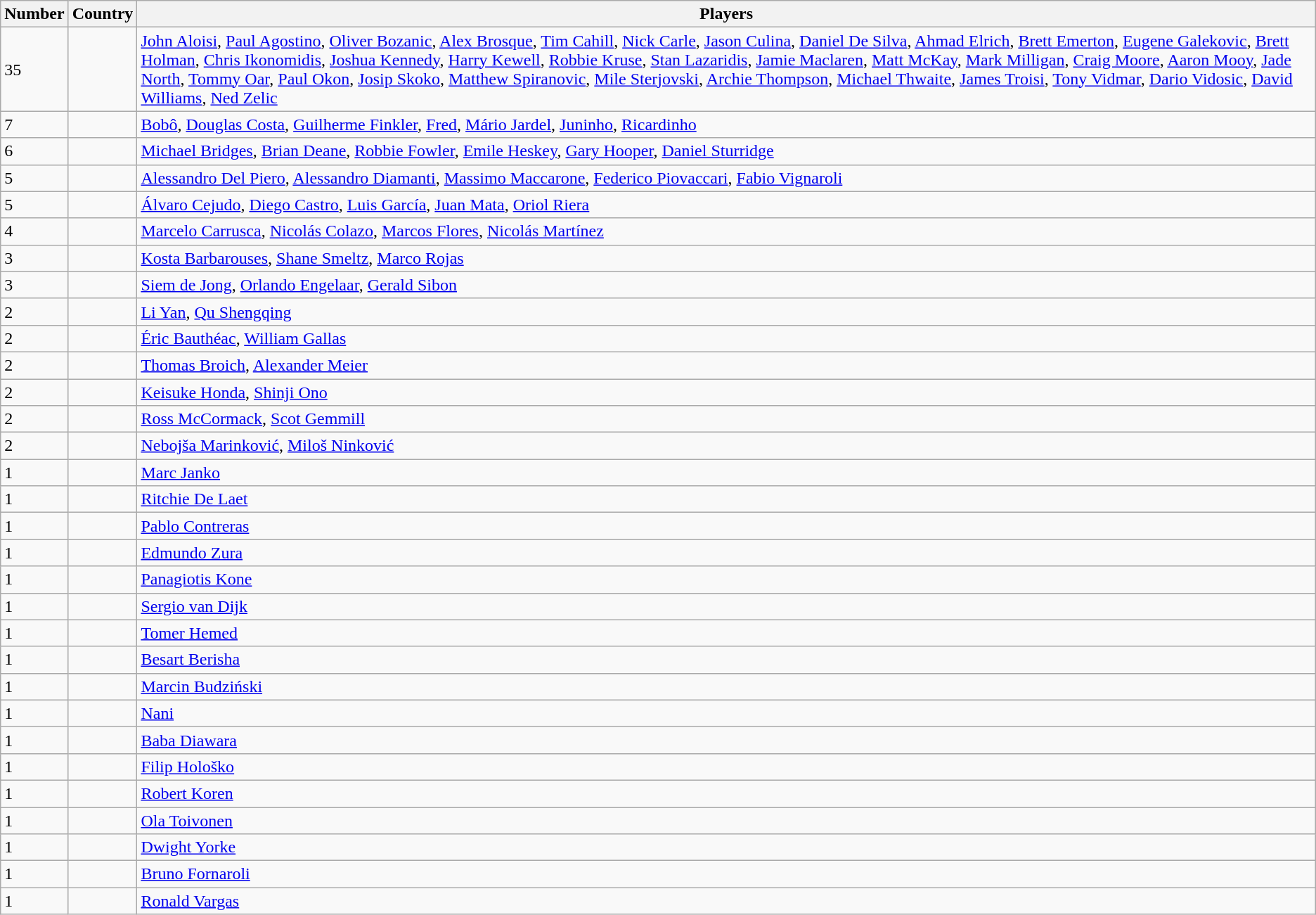<table class="wikitable sortable" style="text-align:center">
<tr>
<th>Number</th>
<th>Country</th>
<th>Players</th>
</tr>
<tr>
<td align=left>35</td>
<td align=left></td>
<td align=left><a href='#'>John Aloisi</a>, <a href='#'>Paul Agostino</a>, <a href='#'>Oliver Bozanic</a>, <a href='#'>Alex Brosque</a>, <a href='#'>Tim Cahill</a>, <a href='#'>Nick Carle</a>, <a href='#'>Jason Culina</a>, <a href='#'>Daniel De Silva</a>, <a href='#'>Ahmad Elrich</a>, <a href='#'>Brett Emerton</a>, <a href='#'>Eugene Galekovic</a>, <a href='#'>Brett Holman</a>, <a href='#'>Chris Ikonomidis</a>, <a href='#'>Joshua Kennedy</a>, <a href='#'>Harry Kewell</a>, <a href='#'>Robbie Kruse</a>, <a href='#'>Stan Lazaridis</a>, <a href='#'>Jamie Maclaren</a>, <a href='#'>Matt McKay</a>, <a href='#'>Mark Milligan</a>, <a href='#'>Craig Moore</a>, <a href='#'>Aaron Mooy</a>, <a href='#'>Jade North</a>, <a href='#'>Tommy Oar</a>, <a href='#'>Paul Okon</a>, <a href='#'>Josip Skoko</a>, <a href='#'>Matthew Spiranovic</a>, <a href='#'>Mile Sterjovski</a>, <a href='#'>Archie Thompson</a>, <a href='#'>Michael Thwaite</a>, <a href='#'>James Troisi</a>, <a href='#'>Tony Vidmar</a>, <a href='#'>Dario Vidosic</a>, <a href='#'>David Williams</a>, <a href='#'>Ned Zelic</a></td>
</tr>
<tr>
<td align=left>7</td>
<td align=left></td>
<td align=left><a href='#'>Bobô</a>, <a href='#'>Douglas Costa</a>, <a href='#'>Guilherme Finkler</a>, <a href='#'>Fred</a>, <a href='#'>Mário Jardel</a>, <a href='#'>Juninho</a>, <a href='#'>Ricardinho</a></td>
</tr>
<tr>
<td align=left>6</td>
<td align=left></td>
<td align=left><a href='#'>Michael Bridges</a>, <a href='#'>Brian Deane</a>, <a href='#'>Robbie Fowler</a>, <a href='#'>Emile Heskey</a>, <a href='#'>Gary Hooper</a>, <a href='#'>Daniel Sturridge</a></td>
</tr>
<tr>
<td align=left>5</td>
<td align=left></td>
<td align=left><a href='#'>Alessandro Del Piero</a>, <a href='#'>Alessandro Diamanti</a>, <a href='#'>Massimo Maccarone</a>, <a href='#'>Federico Piovaccari</a>, <a href='#'>Fabio Vignaroli</a></td>
</tr>
<tr>
<td align=left>5</td>
<td align=left></td>
<td align=left><a href='#'>Álvaro Cejudo</a>, <a href='#'>Diego Castro</a>, <a href='#'>Luis García</a>, <a href='#'>Juan Mata</a>, <a href='#'>Oriol Riera</a></td>
</tr>
<tr>
<td align=left>4</td>
<td align=left></td>
<td align=left><a href='#'>Marcelo Carrusca</a>, <a href='#'>Nicolás Colazo</a>, <a href='#'>Marcos Flores</a>, <a href='#'>Nicolás Martínez</a></td>
</tr>
<tr>
<td align=left>3</td>
<td align=left></td>
<td align=left><a href='#'>Kosta Barbarouses</a>, <a href='#'>Shane Smeltz</a>, <a href='#'>Marco Rojas</a></td>
</tr>
<tr>
<td align=left>3</td>
<td align=left></td>
<td align=left><a href='#'>Siem de Jong</a>, <a href='#'>Orlando Engelaar</a>, <a href='#'>Gerald Sibon</a></td>
</tr>
<tr>
<td align=left>2</td>
<td align=left></td>
<td align=left><a href='#'>Li Yan</a>, <a href='#'>Qu Shengqing</a></td>
</tr>
<tr>
<td align=left>2</td>
<td align=left></td>
<td align=left><a href='#'>Éric Bauthéac</a>, <a href='#'>William Gallas</a></td>
</tr>
<tr>
<td align=left>2</td>
<td align=left></td>
<td align=left><a href='#'>Thomas Broich</a>, <a href='#'>Alexander Meier</a></td>
</tr>
<tr>
<td align=left>2</td>
<td align=left></td>
<td align=left><a href='#'>Keisuke Honda</a>, <a href='#'>Shinji Ono</a></td>
</tr>
<tr>
<td align=left>2</td>
<td align=left></td>
<td align=left><a href='#'>Ross McCormack</a>, <a href='#'>Scot Gemmill</a></td>
</tr>
<tr>
<td align=left>2</td>
<td align=left></td>
<td align=left><a href='#'>Nebojša Marinković</a>, <a href='#'>Miloš Ninković</a></td>
</tr>
<tr>
<td align=left>1</td>
<td align=left></td>
<td align=left><a href='#'>Marc Janko</a></td>
</tr>
<tr>
<td align=left>1</td>
<td align=left></td>
<td align=left><a href='#'>Ritchie De Laet</a></td>
</tr>
<tr>
<td align=left>1</td>
<td align=left></td>
<td align=left><a href='#'>Pablo Contreras</a></td>
</tr>
<tr>
<td align=left>1</td>
<td align=left></td>
<td align=left><a href='#'>Edmundo Zura</a></td>
</tr>
<tr>
<td align=left>1</td>
<td align=left></td>
<td align=left><a href='#'>Panagiotis Kone</a></td>
</tr>
<tr>
<td align=left>1</td>
<td align=left></td>
<td align=left><a href='#'>Sergio van Dijk</a></td>
</tr>
<tr>
<td align=left>1</td>
<td align=left></td>
<td align=left><a href='#'>Tomer Hemed</a></td>
</tr>
<tr>
<td align=left>1</td>
<td align=left></td>
<td align=left><a href='#'>Besart Berisha</a></td>
</tr>
<tr>
<td align=left>1</td>
<td align=left></td>
<td align=left><a href='#'>Marcin Budziński</a></td>
</tr>
<tr>
<td align=left>1</td>
<td align=left></td>
<td align=left><a href='#'>Nani</a></td>
</tr>
<tr>
<td align=left>1</td>
<td align=left></td>
<td align=left><a href='#'>Baba Diawara</a></td>
</tr>
<tr>
<td align=left>1</td>
<td align=left></td>
<td align=left><a href='#'>Filip Hološko</a></td>
</tr>
<tr>
<td align=left>1</td>
<td align=left></td>
<td align=left><a href='#'>Robert Koren</a></td>
</tr>
<tr>
<td align=left>1</td>
<td align=left></td>
<td align=left><a href='#'>Ola Toivonen</a></td>
</tr>
<tr>
<td align=left>1</td>
<td align=left></td>
<td align=left><a href='#'>Dwight Yorke</a></td>
</tr>
<tr>
<td align=left>1</td>
<td align=left></td>
<td align=left><a href='#'>Bruno Fornaroli</a></td>
</tr>
<tr>
<td align=left>1</td>
<td align=left></td>
<td align=left><a href='#'>Ronald Vargas</a></td>
</tr>
</table>
